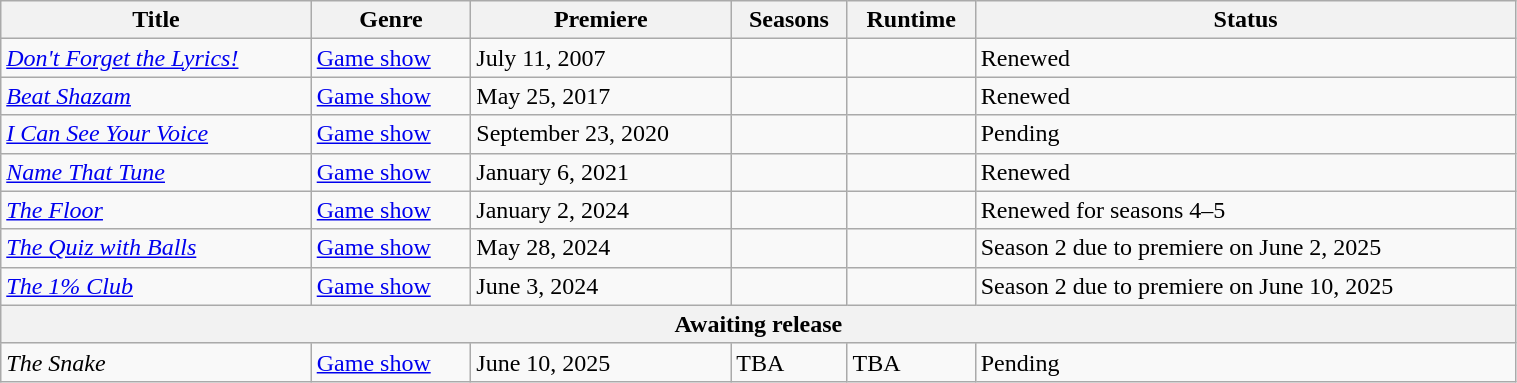<table class="wikitable sortable" style="width:80%;">
<tr>
<th>Title</th>
<th>Genre</th>
<th>Premiere</th>
<th>Seasons</th>
<th>Runtime</th>
<th>Status</th>
</tr>
<tr>
<td><em><a href='#'>Don't Forget the Lyrics!</a></em></td>
<td><a href='#'>Game show</a></td>
<td>July 11, 2007</td>
<td></td>
<td></td>
<td>Renewed</td>
</tr>
<tr>
<td><em><a href='#'>Beat Shazam</a></em></td>
<td><a href='#'>Game show</a></td>
<td>May 25, 2017</td>
<td></td>
<td></td>
<td>Renewed</td>
</tr>
<tr>
<td><em><a href='#'>I Can See Your Voice</a></em></td>
<td><a href='#'>Game show</a></td>
<td>September 23, 2020</td>
<td></td>
<td></td>
<td>Pending</td>
</tr>
<tr>
<td><em><a href='#'>Name That Tune</a></em></td>
<td><a href='#'>Game show</a></td>
<td>January 6, 2021</td>
<td></td>
<td></td>
<td>Renewed</td>
</tr>
<tr>
<td><em><a href='#'>The Floor</a></em></td>
<td><a href='#'>Game show</a></td>
<td>January 2, 2024</td>
<td></td>
<td></td>
<td>Renewed for seasons 4–5</td>
</tr>
<tr>
<td><em><a href='#'>The Quiz with Balls</a></em></td>
<td><a href='#'>Game show</a></td>
<td>May 28, 2024</td>
<td></td>
<td></td>
<td>Season 2 due to premiere on June 2, 2025</td>
</tr>
<tr>
<td><em><a href='#'>The 1% Club</a></em></td>
<td><a href='#'>Game show</a></td>
<td>June 3, 2024</td>
<td></td>
<td></td>
<td>Season 2 due to premiere on June 10, 2025</td>
</tr>
<tr>
<th colspan="6">Awaiting release</th>
</tr>
<tr>
<td><em>The Snake</em></td>
<td><a href='#'>Game show</a></td>
<td>June 10, 2025</td>
<td>TBA</td>
<td>TBA</td>
<td>Pending</td>
</tr>
</table>
